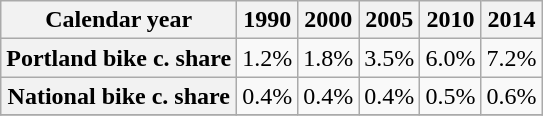<table class="wikitable" style="margin:left;text-align:right">
<tr>
<th>Calendar year</th>
<th>1990</th>
<th>2000</th>
<th>2005</th>
<th>2010</th>
<th>2014</th>
</tr>
<tr>
<th>Portland bike c. share</th>
<td>1.2%</td>
<td>1.8%</td>
<td>3.5%</td>
<td>6.0%</td>
<td>7.2%</td>
</tr>
<tr>
<th>National bike c. share</th>
<td>0.4%</td>
<td>0.4%</td>
<td>0.4%</td>
<td>0.5%</td>
<td>0.6%</td>
</tr>
<tr>
</tr>
</table>
